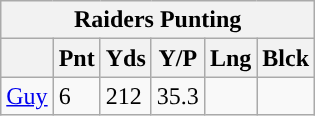<table class="wikitable">
<tr>
<th colspan="6">Raiders Punting</th>
</tr>
<tr>
<th></th>
<th>Pnt</th>
<th>Yds</th>
<th>Y/P</th>
<th>Lng</th>
<th>Blck</th>
</tr>
<tr>
<td><a href='#'>Guy</a></td>
<td>6</td>
<td>212</td>
<td>35.3</td>
<td></td>
<td></td>
</tr>
</table>
